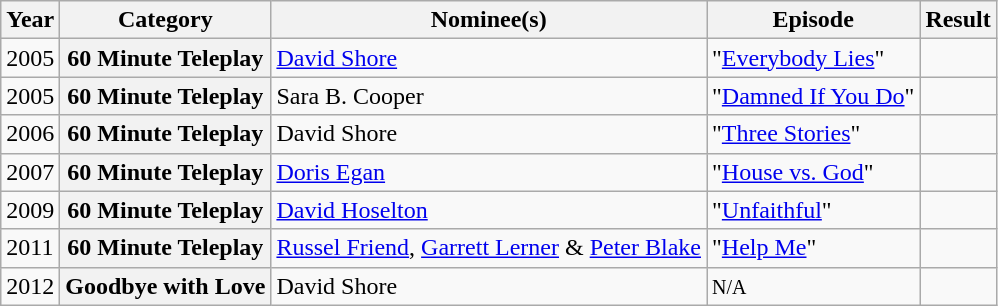<table class="wikitable plainrowheaders">
<tr>
<th scope="col">Year</th>
<th scope="col">Category</th>
<th scope="col">Nominee(s)</th>
<th scope="col">Episode</th>
<th scope="col">Result</th>
</tr>
<tr>
<td>2005</td>
<th scope="row">60 Minute Teleplay</th>
<td><a href='#'>David Shore</a></td>
<td>"<a href='#'>Everybody Lies</a>"</td>
<td></td>
</tr>
<tr>
<td>2005</td>
<th scope="row">60 Minute Teleplay</th>
<td>Sara B. Cooper</td>
<td>"<a href='#'>Damned If You Do</a>"</td>
<td></td>
</tr>
<tr>
<td>2006</td>
<th scope="row">60 Minute Teleplay</th>
<td>David Shore</td>
<td>"<a href='#'>Three Stories</a>"</td>
<td></td>
</tr>
<tr>
<td>2007</td>
<th scope="row">60 Minute Teleplay</th>
<td><a href='#'>Doris Egan</a></td>
<td>"<a href='#'>House vs. God</a>"</td>
<td></td>
</tr>
<tr>
<td>2009</td>
<th scope="row">60 Minute Teleplay</th>
<td><a href='#'>David Hoselton</a></td>
<td>"<a href='#'>Unfaithful</a>"</td>
<td></td>
</tr>
<tr>
<td>2011</td>
<th scope="row">60 Minute Teleplay</th>
<td><a href='#'>Russel Friend</a>, <a href='#'>Garrett Lerner</a> & <a href='#'>Peter Blake</a></td>
<td>"<a href='#'>Help Me</a>"</td>
<td></td>
</tr>
<tr>
<td>2012</td>
<th scope="row">Goodbye with Love</th>
<td>David Shore</td>
<td><div><small>N/A</small></div></td>
<td></td>
</tr>
</table>
